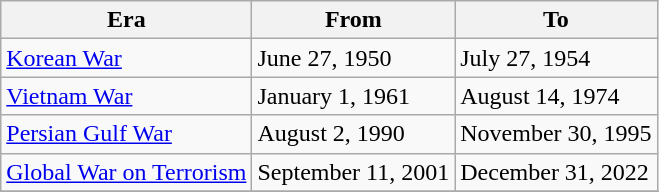<table class="wikitable">
<tr>
<th>Era</th>
<th>From</th>
<th>To</th>
</tr>
<tr>
<td><a href='#'>Korean War</a></td>
<td>June 27, 1950</td>
<td>July 27, 1954</td>
</tr>
<tr>
<td><a href='#'>Vietnam War</a></td>
<td>January 1, 1961</td>
<td>August 14, 1974</td>
</tr>
<tr>
<td><a href='#'>Persian Gulf War</a></td>
<td>August 2, 1990</td>
<td>November 30, 1995</td>
</tr>
<tr>
<td><a href='#'>Global War on Terrorism</a></td>
<td>September 11, 2001</td>
<td>December 31, 2022</td>
</tr>
<tr>
</tr>
</table>
